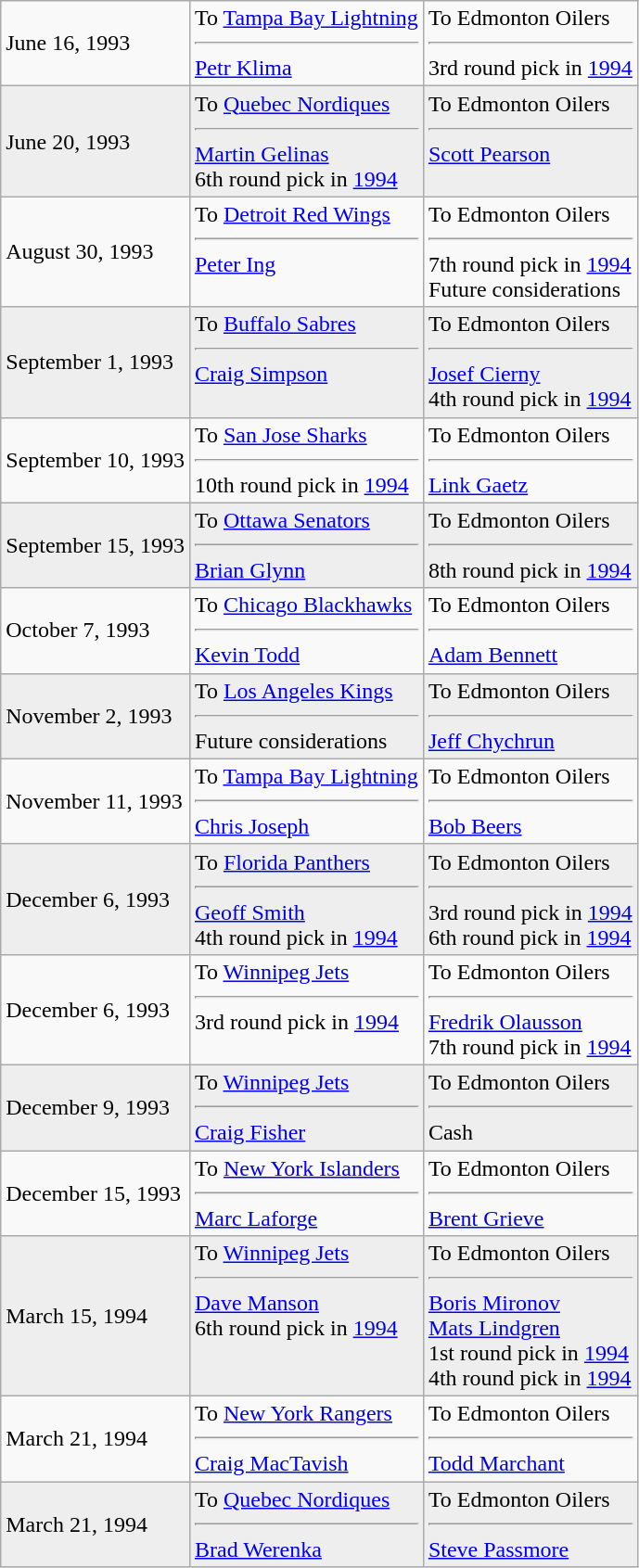<table class="wikitable">
<tr>
<td>June 16, 1993</td>
<td valign="top">To <a href='#'>Tampa Bay Lightning</a><hr><a href='#'>Petr Klima</a></td>
<td valign="top">To Edmonton Oilers<hr>3rd round pick in <a href='#'>1994</a></td>
</tr>
<tr style="background:#eee;">
<td>June 20, 1993</td>
<td valign="top">To <a href='#'>Quebec Nordiques</a><hr><a href='#'>Martin Gelinas</a><br>6th round pick in <a href='#'>1994</a></td>
<td valign="top">To Edmonton Oilers<hr><a href='#'>Scott Pearson</a></td>
</tr>
<tr>
<td>August 30, 1993</td>
<td valign="top">To <a href='#'>Detroit Red Wings</a><hr><a href='#'>Peter Ing</a></td>
<td valign="top">To Edmonton Oilers<hr>7th round pick in <a href='#'>1994</a><br>Future considerations</td>
</tr>
<tr style="background:#eee;">
<td>September 1, 1993</td>
<td valign="top">To <a href='#'>Buffalo Sabres</a><hr><a href='#'>Craig Simpson</a></td>
<td valign="top">To Edmonton Oilers<hr><a href='#'>Josef Cierny</a><br>4th round pick in <a href='#'>1994</a></td>
</tr>
<tr>
<td>September 10, 1993</td>
<td valign="top">To <a href='#'>San Jose Sharks</a><hr>10th round pick in <a href='#'>1994</a></td>
<td valign="top">To Edmonton Oilers<hr><a href='#'>Link Gaetz</a></td>
</tr>
<tr style="background:#eee;">
<td>September 15, 1993</td>
<td valign="top">To <a href='#'>Ottawa Senators</a><hr><a href='#'>Brian Glynn</a></td>
<td valign="top">To Edmonton Oilers<hr>8th round pick in <a href='#'>1994</a></td>
</tr>
<tr>
<td>October 7, 1993</td>
<td valign="top">To <a href='#'>Chicago Blackhawks</a><hr><a href='#'>Kevin Todd</a></td>
<td valign="top">To Edmonton Oilers<hr><a href='#'>Adam Bennett</a></td>
</tr>
<tr style="background:#eee;">
<td>November 2, 1993</td>
<td valign="top">To <a href='#'>Los Angeles Kings</a><hr>Future considerations</td>
<td valign="top">To Edmonton Oilers<hr><a href='#'>Jeff Chychrun</a></td>
</tr>
<tr>
<td>November 11, 1993</td>
<td valign="top">To <a href='#'>Tampa Bay Lightning</a><hr><a href='#'>Chris Joseph</a></td>
<td valign="top">To Edmonton Oilers<hr><a href='#'>Bob Beers</a></td>
</tr>
<tr style="background:#eee;">
<td>December 6, 1993</td>
<td valign="top">To <a href='#'>Florida Panthers</a><hr><a href='#'>Geoff Smith</a><br>4th round pick in <a href='#'>1994</a></td>
<td valign="top">To Edmonton Oilers<hr>3rd round pick in <a href='#'>1994</a><br>6th round pick in <a href='#'>1994</a></td>
</tr>
<tr>
<td>December 6, 1993</td>
<td valign="top">To <a href='#'>Winnipeg Jets</a><hr>3rd round pick in <a href='#'>1994</a></td>
<td valign="top">To Edmonton Oilers<hr><a href='#'>Fredrik Olausson</a><br>7th round pick in <a href='#'>1994</a></td>
</tr>
<tr style="background:#eee;">
<td>December 9, 1993</td>
<td valign="top">To <a href='#'>Winnipeg Jets</a><hr><a href='#'>Craig Fisher</a></td>
<td valign="top">To Edmonton Oilers<hr>Cash</td>
</tr>
<tr>
<td>December 15, 1993</td>
<td valign="top">To <a href='#'>New York Islanders</a><hr><a href='#'>Marc Laforge</a></td>
<td valign="top">To Edmonton Oilers<hr><a href='#'>Brent Grieve</a></td>
</tr>
<tr style="background:#eee;">
<td>March 15, 1994</td>
<td valign="top">To <a href='#'>Winnipeg Jets</a><hr><a href='#'>Dave Manson</a><br>6th round pick in <a href='#'>1994</a></td>
<td valign="top">To Edmonton Oilers<hr><a href='#'>Boris Mironov</a><br><a href='#'>Mats Lindgren</a><br>1st round pick in <a href='#'>1994</a><br>4th round pick in <a href='#'>1994</a></td>
</tr>
<tr>
<td>March 21, 1994</td>
<td valign="top">To <a href='#'>New York Rangers</a><hr><a href='#'>Craig MacTavish</a></td>
<td valign="top">To Edmonton Oilers<hr><a href='#'>Todd Marchant</a></td>
</tr>
<tr style="background:#eee;">
<td>March 21, 1994</td>
<td valign="top">To <a href='#'>Quebec Nordiques</a><hr><a href='#'>Brad Werenka</a></td>
<td valign="top">To Edmonton Oilers<hr><a href='#'>Steve Passmore</a></td>
</tr>
</table>
